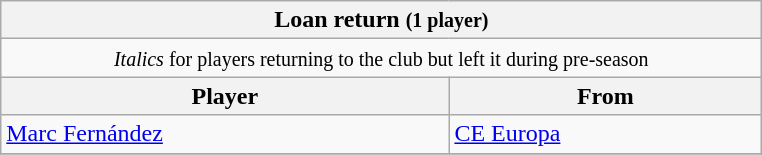<table class="wikitable collapsible collapsed">
<tr>
<th colspan="2" width="500"> <strong>Loan return</strong> <small>(1 player)</small></th>
</tr>
<tr>
<td colspan="2" align="center"><small><em>Italics</em> for players returning to the club but left it during pre-season</small></td>
</tr>
<tr>
<th>Player</th>
<th>From</th>
</tr>
<tr>
<td> <a href='#'>Marc Fernández</a></td>
<td> <a href='#'>CE Europa</a></td>
</tr>
<tr>
</tr>
</table>
